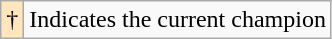<table class="wikitable">
<tr>
<td style="background-color:#FFE6BD">†</td>
<td>Indicates the current champion</td>
</tr>
</table>
